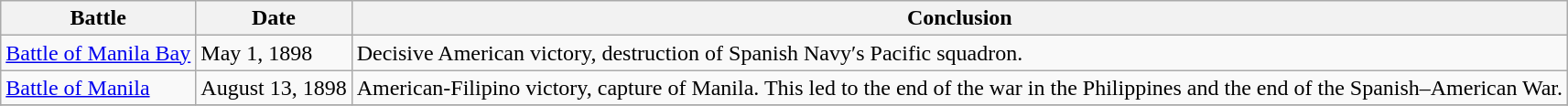<table class="wikitable sortable">
<tr>
<th scope="col">Battle</th>
<th scope="col">Date</th>
<th scope="col">Conclusion</th>
</tr>
<tr>
<td><a href='#'>Battle of Manila Bay</a></td>
<td>May 1, 1898</td>
<td>Decisive American victory, destruction of Spanish Navy′s Pacific squadron.</td>
</tr>
<tr>
<td><a href='#'>Battle of Manila</a></td>
<td>August 13, 1898</td>
<td>American-Filipino victory, capture of Manila. This led to the end of the war in the Philippines and the end of the Spanish–American War.</td>
</tr>
<tr>
</tr>
</table>
